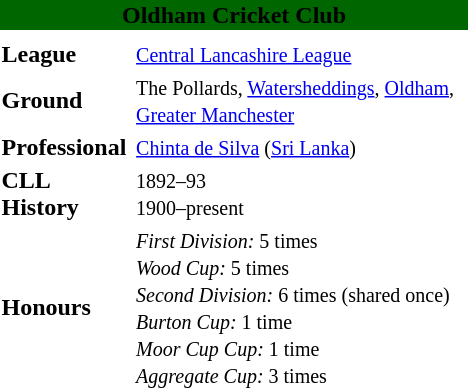<table width=25% border=0 style="float:right;">
<tr>
<th colspan=2 style="background:#006600"><span><strong>Oldham Cricket Club</strong></span></th>
</tr>
<tr>
<td colspan=2 align=center></td>
</tr>
<tr>
<td><strong>League</strong></td>
<td><small><a href='#'>Central Lancashire League</a></small></td>
</tr>
<tr>
<td><strong>Ground</strong></td>
<td><small>The Pollards, <a href='#'>Watersheddings</a>, <a href='#'>Oldham</a>, <a href='#'>Greater Manchester</a></small></td>
</tr>
<tr>
<td><strong>Professional</strong></td>
<td><small><a href='#'>Chinta de Silva</a> (<a href='#'>Sri Lanka</a>)</small><br></td>
</tr>
<tr>
<td><strong>CLL History</strong></td>
<td><small>1892–93<br>1900–present</small><br></td>
</tr>
<tr>
<td><strong>Honours</strong></td>
<td><small><em>First Division:</em> 5 times<br><em>Wood Cup:</em> 5 times<br><em>Second Division:</em> 6 times (shared once)<br><em>Burton Cup:</em> 1 time <br><em>Moor Cup Cup:</em> 1 time <br><em>Aggregate Cup:</em> 3 times</small></td>
</tr>
<tr>
</tr>
</table>
